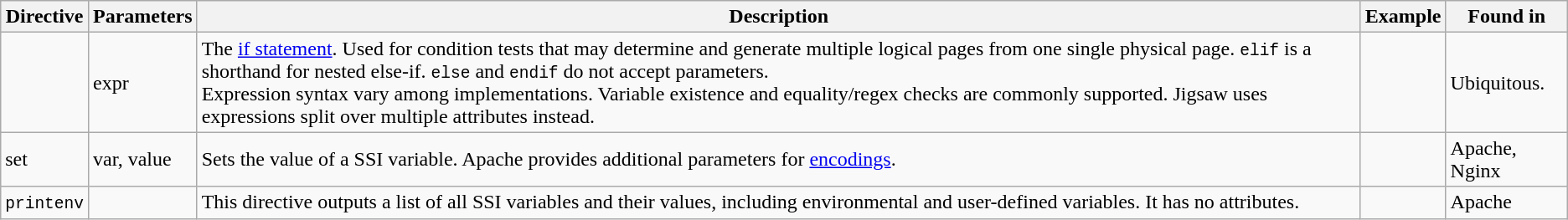<table class="wikitable">
<tr>
<th>Directive</th>
<th>Parameters</th>
<th>Description</th>
<th>Example</th>
<th>Found in</th>
</tr>
<tr>
<td></td>
<td>expr</td>
<td>The <a href='#'>if statement</a>. Used for condition tests that may determine and generate multiple logical pages from one single physical page. <code>elif</code> is a shorthand for nested else-if. <code>else</code> and <code>endif</code> do not accept parameters.<br>Expression syntax vary among implementations. Variable existence and equality/regex checks are commonly supported. Jigsaw uses expressions split over multiple attributes instead.</td>
<td><pre></pre></td>
<td>Ubiquitous.</td>
</tr>
<tr>
<td>set</td>
<td>var, value</td>
<td>Sets the value of a SSI variable. Apache provides additional parameters for <a href='#'>encodings</a>.</td>
<td><pre></pre></td>
<td>Apache, Nginx</td>
</tr>
<tr>
<td><code>printenv</code></td>
<td> </td>
<td>This directive outputs a list of all SSI variables and their values, including environmental and user-defined variables. It has no attributes.</td>
<td><pre></pre></td>
<td>Apache</td>
</tr>
</table>
